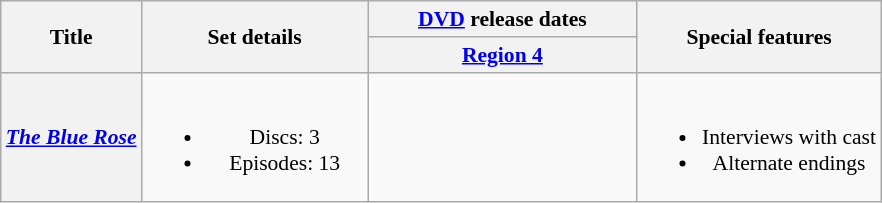<table class="wikitable plainrowheaders" style="font-size:90%; text-align: center">
<tr>
<th scope="col" rowspan="2">Title</th>
<th scope="col" rowspan="2" style="width: 10em;">Set details</th>
<th scope="col" colspan="1"><a href='#'>DVD</a> release dates</th>
<th scope="col" rowspan="2">Special features</th>
</tr>
<tr>
<th scope="col" style="width: 12em; font-size: 100%;"><a href='#'>Region 4</a></th>
</tr>
<tr>
<th scope="row" style="text-align:center;"><em><a href='#'>The Blue Rose</a></em></th>
<td><br><ul><li>Discs: 3</li><li>Episodes: 13</li></ul></td>
<td></td>
<td><br><ul><li>Interviews with cast</li><li>Alternate endings</li></ul></td>
</tr>
</table>
